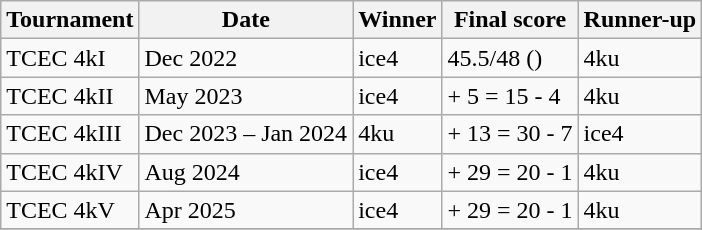<table class="wikitable sortable">
<tr>
<th>Tournament</th>
<th>Date</th>
<th>Winner</th>
<th>Final score</th>
<th>Runner-up</th>
</tr>
<tr>
<td>TCEC 4kI</td>
<td>Dec 2022</td>
<td>ice4 </td>
<td>45.5/48 ()</td>
<td>4ku </td>
</tr>
<tr>
<td>TCEC 4kII</td>
<td>May 2023</td>
<td>ice4 </td>
<td>+ 5 = 15 - 4</td>
<td>4ku </td>
</tr>
<tr>
<td>TCEC 4kIII</td>
<td>Dec 2023 – Jan 2024</td>
<td>4ku </td>
<td>+ 13 = 30 - 7</td>
<td>ice4 </td>
</tr>
<tr>
<td>TCEC 4kIV</td>
<td>Aug 2024</td>
<td>ice4 </td>
<td>+ 29 = 20 - 1</td>
<td>4ku </td>
</tr>
<tr>
<td>TCEC 4kV</td>
<td>Apr 2025</td>
<td>ice4 </td>
<td>+ 29 = 20 - 1</td>
<td>4ku </td>
</tr>
<tr>
</tr>
</table>
